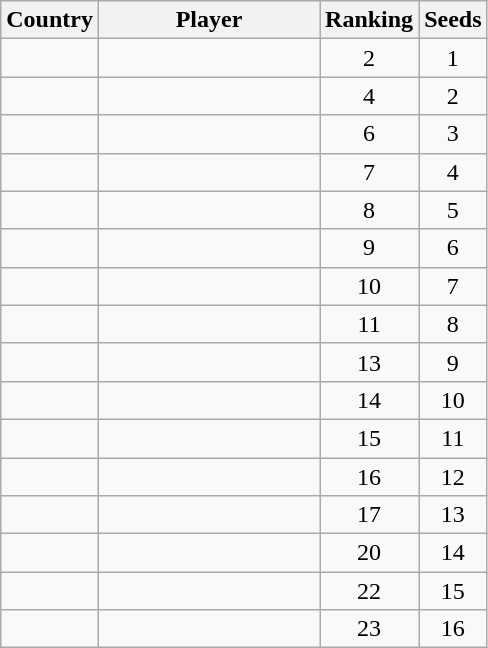<table class="sortable wikitable">
<tr>
<th width="30">Country</th>
<th width="140">Player</th>
<th>Ranking</th>
<th>Seeds</th>
</tr>
<tr>
<td></td>
<td></td>
<td align="center">2</td>
<td align="center">1</td>
</tr>
<tr>
<td></td>
<td></td>
<td align="center">4</td>
<td align="center">2</td>
</tr>
<tr>
<td></td>
<td></td>
<td align="center">6</td>
<td align="center">3</td>
</tr>
<tr>
<td></td>
<td></td>
<td align="center">7</td>
<td align="center">4</td>
</tr>
<tr>
<td></td>
<td></td>
<td align="center">8</td>
<td align="center">5</td>
</tr>
<tr>
<td></td>
<td></td>
<td align="center">9</td>
<td align="center">6</td>
</tr>
<tr>
<td></td>
<td></td>
<td align="center">10</td>
<td align="center">7</td>
</tr>
<tr>
<td></td>
<td></td>
<td align="center">11</td>
<td align="center">8</td>
</tr>
<tr>
<td></td>
<td></td>
<td align="center">13</td>
<td align="center">9</td>
</tr>
<tr>
<td></td>
<td></td>
<td align="center">14</td>
<td align="center">10</td>
</tr>
<tr>
<td></td>
<td></td>
<td align="center">15</td>
<td align="center">11</td>
</tr>
<tr>
<td></td>
<td></td>
<td align="center">16</td>
<td align="center">12</td>
</tr>
<tr>
<td></td>
<td></td>
<td align="center">17</td>
<td align="center">13</td>
</tr>
<tr>
<td></td>
<td></td>
<td align="center">20</td>
<td align="center">14</td>
</tr>
<tr>
<td></td>
<td></td>
<td align="center">22</td>
<td align="center">15</td>
</tr>
<tr>
<td></td>
<td></td>
<td align="center">23</td>
<td align="center">16</td>
</tr>
</table>
